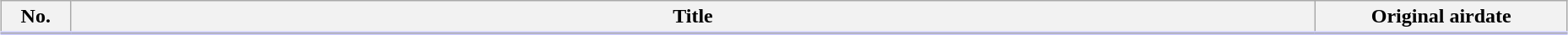<table class="wikitable" style="width:98%; margin:auto; background:#FFF;">
<tr style="border-bottom: 3px solid #CCF">
<th style="width:3em;">No.</th>
<th>Title</th>
<th style="width:12em;">Original airdate</th>
</tr>
<tr>
</tr>
</table>
